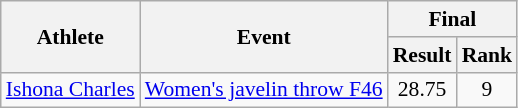<table class=wikitable style="font-size:90%">
<tr>
<th rowspan="2">Athlete</th>
<th rowspan="2">Event</th>
<th colspan="2">Final</th>
</tr>
<tr>
<th>Result</th>
<th>Rank</th>
</tr>
<tr align=center>
<td align=left><a href='#'>Ishona Charles</a></td>
<td align=left><a href='#'>Women's javelin throw F46</a></td>
<td>28.75</td>
<td>9</td>
</tr>
</table>
